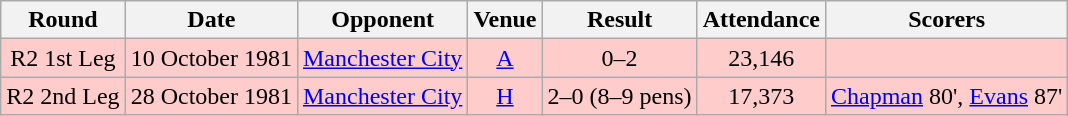<table class="wikitable" style="font-size:100%; text-align:center">
<tr>
<th>Round</th>
<th>Date</th>
<th>Opponent</th>
<th>Venue</th>
<th>Result</th>
<th>Attendance</th>
<th>Scorers</th>
</tr>
<tr style="background-color: #FFCCCC;">
<td>R2 1st Leg</td>
<td>10 October 1981</td>
<td><a href='#'>Manchester City</a></td>
<td><a href='#'>A</a></td>
<td>0–2</td>
<td>23,146</td>
<td></td>
</tr>
<tr style="background-color: #FFCCCC;">
<td>R2 2nd Leg</td>
<td>28 October 1981</td>
<td><a href='#'>Manchester City</a></td>
<td><a href='#'>H</a></td>
<td>2–0 (8–9 pens)</td>
<td>17,373</td>
<td><a href='#'>Chapman</a> 80', <a href='#'>Evans</a> 87'</td>
</tr>
</table>
